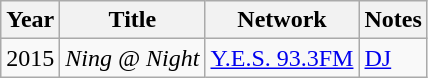<table class="wikitable sortable">
<tr>
<th>Year</th>
<th>Title</th>
<th>Network</th>
<th class="unsortable">Notes</th>
</tr>
<tr>
<td>2015</td>
<td><em>Ning @ Night</em></td>
<td><a href='#'>Y.E.S. 93.3FM</a></td>
<td><a href='#'>DJ</a></td>
</tr>
</table>
